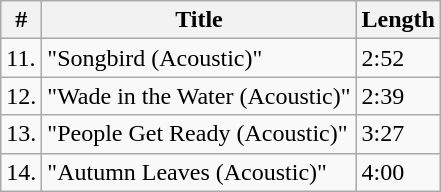<table class="wikitable">
<tr>
<th>#</th>
<th>Title</th>
<th>Length</th>
</tr>
<tr>
<td>11.</td>
<td>"Songbird (Acoustic)"</td>
<td>2:52</td>
</tr>
<tr>
<td>12.</td>
<td>"Wade in the Water (Acoustic)"</td>
<td>2:39</td>
</tr>
<tr>
<td>13.</td>
<td>"People Get Ready (Acoustic)"</td>
<td>3:27</td>
</tr>
<tr>
<td>14.</td>
<td>"Autumn Leaves (Acoustic)"</td>
<td>4:00</td>
</tr>
</table>
